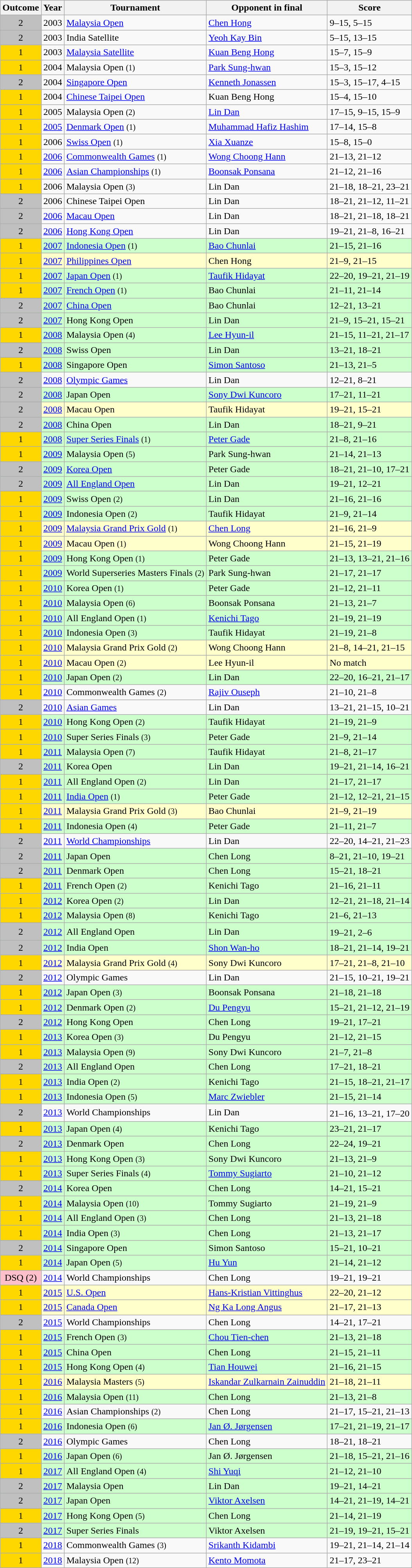<table class="sortable wikitable">
<tr>
<th>Outcome</th>
<th>Year</th>
<th>Tournament</th>
<th>Opponent in final</th>
<th>Score</th>
</tr>
<tr>
<td style="text-align:center; background:silver;">2</td>
<td style="text-align:center;">2003</td>
<td><a href='#'>Malaysia Open</a></td>
<td> <a href='#'>Chen Hong</a></td>
<td>9–15, 5–15</td>
</tr>
<tr>
<td style="text-align:center; background:silver;">2</td>
<td style="text-align:center;">2003</td>
<td>India Satellite</td>
<td> <a href='#'>Yeoh Kay Bin</a></td>
<td>5–15, 13–15</td>
</tr>
<tr>
<td style="text-align:center; background:gold;">1</td>
<td style="text-align:center;">2003</td>
<td><a href='#'>Malaysia Satellite</a></td>
<td> <a href='#'>Kuan Beng Hong</a></td>
<td>15–7, 15–9</td>
</tr>
<tr>
<td style="text-align:center; background:gold;">1</td>
<td style="text-align:center;">2004</td>
<td>Malaysia Open <small>(1)</small></td>
<td> <a href='#'>Park Sung-hwan</a></td>
<td>15–3, 15–12</td>
</tr>
<tr>
<td style="text-align:center; background:silver;">2</td>
<td style="text-align:center;">2004</td>
<td><a href='#'>Singapore Open</a></td>
<td> <a href='#'>Kenneth Jonassen</a></td>
<td>15–3, 15–17, 4–15</td>
</tr>
<tr>
<td style="text-align:center; background:gold;">1</td>
<td style="text-align:center;">2004</td>
<td><a href='#'>Chinese Taipei Open</a></td>
<td> Kuan Beng Hong</td>
<td>15–4, 15–10</td>
</tr>
<tr>
<td style="text-align:center; background:gold;">1</td>
<td style="text-align:center;">2005</td>
<td>Malaysia Open <small>(2)</small></td>
<td> <a href='#'>Lin Dan</a></td>
<td>17–15, 9–15, 15–9</td>
</tr>
<tr>
<td style="text-align:center; background:gold;">1</td>
<td style="text-align:center;"><a href='#'>2005</a></td>
<td><a href='#'>Denmark Open</a> <small>(1)</small></td>
<td> <a href='#'>Muhammad Hafiz Hashim</a></td>
<td>17–14, 15–8</td>
</tr>
<tr>
<td style="text-align:center; background:gold;">1</td>
<td style="text-align:center;">2006</td>
<td><a href='#'>Swiss Open</a> <small>(1)</small></td>
<td> <a href='#'>Xia Xuanze</a></td>
<td>15–8, 15–0</td>
</tr>
<tr>
<td style="text-align:center; background:gold;">1</td>
<td style="text-align:center;"><a href='#'>2006</a></td>
<td><a href='#'>Commonwealth Games</a> <small>(1)</small></td>
<td> <a href='#'>Wong Choong Hann</a></td>
<td>21–13, 21–12</td>
</tr>
<tr>
<td style="text-align:center; background:gold;">1</td>
<td style="text-align:center;"><a href='#'>2006</a></td>
<td><a href='#'>Asian Championships</a> <small>(1)</small></td>
<td> <a href='#'>Boonsak Ponsana</a></td>
<td>21–12, 21–16</td>
</tr>
<tr>
<td style="text-align:center; background:gold;">1</td>
<td style="text-align:center;">2006</td>
<td>Malaysia Open <small>(3)</small></td>
<td> Lin Dan</td>
<td>21–18, 18–21, 23–21</td>
</tr>
<tr>
<td style="text-align:center; background:silver;">2</td>
<td style="text-align:center;">2006</td>
<td>Chinese Taipei Open</td>
<td> Lin Dan</td>
<td>18–21, 21–12, 11–21</td>
</tr>
<tr>
<td style="text-align:center; background:silver;">2</td>
<td style="text-align:center;"><a href='#'>2006</a></td>
<td><a href='#'>Macau Open</a></td>
<td> Lin Dan</td>
<td>18–21, 21–18, 18–21</td>
</tr>
<tr>
<td style="text-align:center; background:silver;">2</td>
<td style="text-align:center;"><a href='#'>2006</a></td>
<td><a href='#'>Hong Kong Open</a></td>
<td> Lin Dan</td>
<td>19–21, 21–8, 16–21</td>
</tr>
<tr style="background:#cfc;">
<td style="text-align:center; background:gold;">1</td>
<td style="text-align:center;"><a href='#'>2007</a></td>
<td><a href='#'>Indonesia Open</a> <small>(1)</small></td>
<td> <a href='#'>Bao Chunlai</a></td>
<td>21–15, 21–16</td>
</tr>
<tr style="background:#ffc;">
<td style="text-align:center; background:gold;">1</td>
<td style="text-align:center;"><a href='#'>2007</a></td>
<td><a href='#'>Philippines Open</a></td>
<td> Chen Hong</td>
<td>21–9, 21–15</td>
</tr>
<tr style="background:#cfc;">
<td style="text-align:center; background:gold;">1</td>
<td style="text-align:center;"><a href='#'>2007</a></td>
<td><a href='#'>Japan Open</a> <small>(1)</small></td>
<td> <a href='#'>Taufik Hidayat</a></td>
<td>22–20, 19–21, 21–19</td>
</tr>
<tr style="background:#cfc;">
<td style="text-align:center; background:gold;">1</td>
<td style="text-align:center;"><a href='#'>2007</a></td>
<td><a href='#'>French Open</a> <small>(1)</small></td>
<td> Bao Chunlai</td>
<td>21–11, 21–14</td>
</tr>
<tr style="background:#cfc;">
<td style="text-align:center; background:silver;">2</td>
<td style="text-align:center;"><a href='#'>2007</a></td>
<td><a href='#'>China Open</a></td>
<td> Bao Chunlai</td>
<td>12–21, 13–21</td>
</tr>
<tr style="background:#cfc;">
<td style="text-align:center; background:silver;">2</td>
<td style="text-align:center;"><a href='#'>2007</a></td>
<td>Hong Kong Open</td>
<td> Lin Dan</td>
<td>21–9, 15–21, 15–21</td>
</tr>
<tr style="background:#cfc;">
<td style="text-align:center; background:gold;">1</td>
<td style="text-align:center;"><a href='#'>2008</a></td>
<td>Malaysia Open <small>(4)</small></td>
<td> <a href='#'>Lee Hyun-il</a></td>
<td>21–15, 11–21, 21–17</td>
</tr>
<tr style="background:#cfc;">
<td style="text-align:center; background:silver;">2</td>
<td style="text-align:center;"><a href='#'>2008</a></td>
<td>Swiss Open</td>
<td> Lin Dan</td>
<td>13–21, 18–21</td>
</tr>
<tr style="background:#cfc;">
<td style="text-align:center; background:gold;">1</td>
<td style="text-align:center;"><a href='#'>2008</a></td>
<td>Singapore Open</td>
<td> <a href='#'>Simon Santoso</a></td>
<td>21–13, 21–5</td>
</tr>
<tr>
<td style="text-align:center; background:silver;">2</td>
<td style="text-align:center;"><a href='#'>2008</a></td>
<td><a href='#'>Olympic Games</a></td>
<td> Lin Dan</td>
<td>12–21, 8–21</td>
</tr>
<tr style="background:#cfc;">
<td style="text-align:center; background:silver;">2</td>
<td style="text-align:center;"><a href='#'>2008</a></td>
<td>Japan Open</td>
<td> <a href='#'>Sony Dwi Kuncoro</a></td>
<td>17–21, 11–21</td>
</tr>
<tr style="background:#ffc;">
<td style="text-align:center; background:silver;">2</td>
<td style="text-align:center;"><a href='#'>2008</a></td>
<td>Macau Open</td>
<td> Taufik Hidayat</td>
<td>19–21, 15–21</td>
</tr>
<tr style="background:#cfc;">
<td style="text-align:center; background:silver;">2</td>
<td style="text-align:center;"><a href='#'>2008</a></td>
<td>China Open</td>
<td> Lin Dan</td>
<td>18–21, 9–21</td>
</tr>
<tr style="background:#cfc;">
<td style="text-align:center; background:gold;">1</td>
<td style="text-align:center;"><a href='#'>2008</a></td>
<td><a href='#'>Super Series Finals</a> <small>(1)</small></td>
<td> <a href='#'>Peter Gade</a></td>
<td>21–8, 21–16</td>
</tr>
<tr style="background:#cfc;">
<td style="text-align:center; background:gold;">1</td>
<td style="text-align:center;"><a href='#'>2009</a></td>
<td>Malaysia Open <small>(5)</small></td>
<td> Park Sung-hwan</td>
<td>21–14, 21–13</td>
</tr>
<tr style="background:#cfc;">
<td style="text-align:center; background:silver;">2</td>
<td style="text-align:center;"><a href='#'>2009</a></td>
<td><a href='#'>Korea Open</a></td>
<td> Peter Gade</td>
<td>18–21, 21–10, 17–21</td>
</tr>
<tr style="background:#cfc;">
<td style="text-align:center; background:silver;">2</td>
<td style="text-align:center;"><a href='#'>2009</a></td>
<td><a href='#'>All England Open</a></td>
<td> Lin Dan</td>
<td>19–21, 12–21</td>
</tr>
<tr style="background:#cfc;">
<td style="text-align:center; background:gold;">1</td>
<td style="text-align:center;"><a href='#'>2009</a></td>
<td>Swiss Open <small>(2)</small></td>
<td> Lin Dan</td>
<td>21–16, 21–16</td>
</tr>
<tr style="background:#cfc;">
<td style="text-align:center; background:gold;">1</td>
<td style="text-align:center;"><a href='#'>2009</a></td>
<td>Indonesia Open <small>(2)</small></td>
<td> Taufik Hidayat</td>
<td>21–9, 21–14</td>
</tr>
<tr style="background:#ffc;">
<td style="text-align:center; background:gold;">1</td>
<td style="text-align:center;"><a href='#'>2009</a></td>
<td><a href='#'>Malaysia Grand Prix Gold</a> <small>(1)</small></td>
<td> <a href='#'>Chen Long</a></td>
<td>21–16, 21–9</td>
</tr>
<tr style="background:#ffc;">
<td style="text-align:center; background:gold;">1</td>
<td style="text-align:center;"><a href='#'>2009</a></td>
<td>Macau Open <small>(1)</small></td>
<td> Wong Choong Hann</td>
<td>21–15, 21–19</td>
</tr>
<tr style="background:#cfc;">
<td style="text-align:center; background:gold;">1</td>
<td style="text-align:center;"><a href='#'>2009</a></td>
<td>Hong Kong Open <small>(1)</small></td>
<td> Peter Gade</td>
<td>21–13, 13–21, 21–16</td>
</tr>
<tr style="background:#cfc;">
<td style="text-align:center; background:gold;">1</td>
<td style="text-align:center;"><a href='#'>2009</a></td>
<td>World Superseries Masters Finals <small>(2)</small></td>
<td> Park Sung-hwan</td>
<td>21–17, 21–17</td>
</tr>
<tr style="background:#cfc;">
<td style="text-align:center; background:gold;">1</td>
<td style="text-align:center;"><a href='#'>2010</a></td>
<td>Korea Open <small>(1)</small></td>
<td> Peter Gade</td>
<td>21–12, 21–11</td>
</tr>
<tr style="background:#cfc;">
<td style="text-align:center; background:gold;">1</td>
<td style="text-align:center;"><a href='#'>2010</a></td>
<td>Malaysia Open <small>(6)</small></td>
<td> Boonsak Ponsana</td>
<td>21–13, 21–7</td>
</tr>
<tr style="background:#cfc;">
<td style="text-align:center; background:gold;">1</td>
<td style="text-align:center;"><a href='#'>2010</a></td>
<td>All England Open <small>(1)</small></td>
<td> <a href='#'>Kenichi Tago</a></td>
<td>21–19, 21–19</td>
</tr>
<tr style="background:#cfc;">
<td style="text-align:center; background:gold;">1</td>
<td style="text-align:center;"><a href='#'>2010</a></td>
<td>Indonesia Open <small>(3)</small></td>
<td> Taufik Hidayat</td>
<td>21–19, 21–8</td>
</tr>
<tr style="background:#ffc;">
<td style="text-align:center; background:gold;">1</td>
<td style="text-align:center;"><a href='#'>2010</a></td>
<td>Malaysia Grand Prix Gold <small>(2)</small></td>
<td> Wong Choong Hann</td>
<td>21–8, 14–21, 21–15</td>
</tr>
<tr style="background:#ffc;">
<td style="text-align:center; background:gold;">1</td>
<td style="text-align:center;"><a href='#'>2010</a></td>
<td>Macau Open <small>(2)</small></td>
<td> Lee Hyun-il</td>
<td>No match</td>
</tr>
<tr style="background:#cfc;">
<td style="text-align:center; background:gold;">1</td>
<td style="text-align:center;"><a href='#'>2010</a></td>
<td>Japan Open <small>(2)</small></td>
<td> Lin Dan</td>
<td>22–20, 16–21, 21–17</td>
</tr>
<tr>
<td style="text-align:center; background:gold;">1</td>
<td style="text-align:center;"><a href='#'>2010</a></td>
<td>Commonwealth Games <small>(2)</small></td>
<td> <a href='#'>Rajiv Ouseph</a></td>
<td>21–10, 21–8</td>
</tr>
<tr>
<td style="text-align:center; background:silver;">2</td>
<td style="text-align:center;"><a href='#'>2010</a></td>
<td><a href='#'>Asian Games</a></td>
<td> Lin Dan</td>
<td>13–21, 21–15, 10–21</td>
</tr>
<tr style="background:#cfc;">
<td style="text-align:center; background:gold;">1</td>
<td style="text-align:center;"><a href='#'>2010</a></td>
<td>Hong Kong Open <small>(2)</small></td>
<td> Taufik Hidayat</td>
<td>21–19, 21–9</td>
</tr>
<tr style="background:#cfc;">
<td style="text-align:center; background:gold;">1</td>
<td style="text-align:center;"><a href='#'>2010</a></td>
<td>Super Series Finals <small>(3)</small></td>
<td> Peter Gade</td>
<td>21–9, 21–14</td>
</tr>
<tr style="background:#cfc;">
<td style="text-align:center; background:gold;">1</td>
<td style="text-align:center;"><a href='#'>2011</a></td>
<td>Malaysia Open <small>(7)</small></td>
<td> Taufik Hidayat</td>
<td>21–8, 21–17</td>
</tr>
<tr style="background:#cfc;">
<td style="text-align:center; background:silver;">2</td>
<td style="text-align:center;"><a href='#'>2011</a></td>
<td>Korea Open</td>
<td> Lin Dan</td>
<td>19–21, 21–14, 16–21</td>
</tr>
<tr style="background:#cfc;">
<td style="text-align:center; background:gold;">1</td>
<td style="text-align:center;"><a href='#'>2011</a></td>
<td>All England Open <small>(2)</small></td>
<td> Lin Dan</td>
<td>21–17, 21–17</td>
</tr>
<tr style="background:#cfc;">
<td style="text-align:center; background:gold;">1</td>
<td style="text-align:center;"><a href='#'>2011</a></td>
<td><a href='#'>India Open</a> <small>(1)</small></td>
<td> Peter Gade</td>
<td>21–12, 12–21, 21–15</td>
</tr>
<tr style="background:#ffc;">
<td style="text-align:center; background:gold;">1</td>
<td style="text-align:center;"><a href='#'>2011</a></td>
<td>Malaysia Grand Prix Gold <small>(3)</small></td>
<td> Bao Chunlai</td>
<td>21–9, 21–19</td>
</tr>
<tr style="background:#cfc;">
<td style="text-align:center; background:gold;">1</td>
<td style="text-align:center;"><a href='#'>2011</a></td>
<td>Indonesia Open <small>(4)</small></td>
<td> Peter Gade</td>
<td>21–11, 21–7</td>
</tr>
<tr>
<td style="text-align:center; background:silver;">2</td>
<td style="text-align:center;"><a href='#'>2011</a></td>
<td><a href='#'>World Championships</a></td>
<td> Lin Dan</td>
<td>22–20, 14–21, 21–23</td>
</tr>
<tr style="background:#cfc;">
<td style="text-align:center; background:silver;">2</td>
<td style="text-align:center;"><a href='#'>2011</a></td>
<td>Japan Open</td>
<td> Chen Long</td>
<td>8–21, 21–10, 19–21</td>
</tr>
<tr style="background:#cfc;">
<td style="text-align:center; background:silver;">2</td>
<td style="text-align:center;"><a href='#'>2011</a></td>
<td>Denmark Open</td>
<td> Chen Long</td>
<td>15–21, 18–21</td>
</tr>
<tr style="background:#cfc;">
<td style="text-align:center; background:gold;">1</td>
<td style="text-align:center;"><a href='#'>2011</a></td>
<td>French Open <small>(2)</small></td>
<td> Kenichi Tago</td>
<td>21–16, 21–11</td>
</tr>
<tr style="background:#cfc;">
<td style="text-align:center; background:gold;">1</td>
<td style="text-align:center;"><a href='#'>2012</a></td>
<td>Korea Open <small>(2)</small></td>
<td> Lin Dan</td>
<td>12–21, 21–18, 21–14</td>
</tr>
<tr style="background:#cfc;">
<td style="text-align:center; background:gold;">1</td>
<td style="text-align:center;"><a href='#'>2012</a></td>
<td>Malaysia Open <small>(8)</small></td>
<td> Kenichi Tago</td>
<td>21–6, 21–13</td>
</tr>
<tr style="background:#cfc;">
<td style="text-align:center; background:silver;">2</td>
<td style="text-align:center;"><a href='#'>2012</a></td>
<td>All England Open</td>
<td> Lin Dan</td>
<td>19–21, 2–6<sup></sup></td>
</tr>
<tr style="background:#cfc;">
<td style="text-align:center; background:silver;">2</td>
<td style="text-align:center;"><a href='#'>2012</a></td>
<td>India Open</td>
<td> <a href='#'>Shon Wan-ho</a></td>
<td>18–21, 21–14, 19–21</td>
</tr>
<tr style="background:#ffc;">
<td style="text-align:center; background:gold;">1</td>
<td style="text-align:center;"><a href='#'>2012</a></td>
<td>Malaysia Grand Prix Gold <small>(4)</small></td>
<td> Sony Dwi Kuncoro</td>
<td>17–21, 21–8, 21–10</td>
</tr>
<tr>
<td style="text-align:center; background:silver;">2</td>
<td style="text-align:center;"><a href='#'>2012</a></td>
<td>Olympic Games</td>
<td> Lin Dan</td>
<td>21–15, 10–21, 19–21</td>
</tr>
<tr style="background:#cfc;">
<td style="text-align:center; background:gold;">1</td>
<td style="text-align:center;"><a href='#'>2012</a></td>
<td>Japan Open <small>(3)</small></td>
<td> Boonsak Ponsana</td>
<td>21–18, 21–18</td>
</tr>
<tr style="background:#cfc;">
<td style="text-align:center; background:gold;">1</td>
<td style="text-align:center;"><a href='#'>2012</a></td>
<td>Denmark Open <small>(2)</small></td>
<td> <a href='#'>Du Pengyu</a></td>
<td>15–21, 21–12, 21–19</td>
</tr>
<tr style="background:#cfc;">
<td style="text-align:center; background:silver;">2</td>
<td style="text-align:center;"><a href='#'>2012</a></td>
<td>Hong Kong Open</td>
<td> Chen Long</td>
<td>19–21, 17–21</td>
</tr>
<tr style="background:#cfc;">
<td style="text-align:center; background:gold;">1</td>
<td style="text-align:center;"><a href='#'>2013</a></td>
<td>Korea Open <small>(3)</small></td>
<td> Du Pengyu</td>
<td>21–12, 21–15</td>
</tr>
<tr style="background:#cfc;">
<td style="text-align:center; background:gold;">1</td>
<td style="text-align:center;"><a href='#'>2013</a></td>
<td>Malaysia Open <small>(9)</small></td>
<td> Sony Dwi Kuncoro</td>
<td>21–7, 21–8</td>
</tr>
<tr style="background:#cfc;">
<td style="text-align:center; background:silver;">2</td>
<td style="text-align:center;"><a href='#'>2013</a></td>
<td>All England Open</td>
<td> Chen Long</td>
<td>17–21, 18–21</td>
</tr>
<tr style="background:#cfc;">
<td style="text-align:center; background:gold;">1</td>
<td style="text-align:center;"><a href='#'>2013</a></td>
<td>India Open <small>(2)</small></td>
<td> Kenichi Tago</td>
<td>21–15, 18–21, 21–17</td>
</tr>
<tr style="background:#cfc;">
<td style="text-align:center; background:gold;">1</td>
<td style="text-align:center;"><a href='#'>2013</a></td>
<td>Indonesia Open <small>(5)</small></td>
<td> <a href='#'>Marc Zwiebler</a></td>
<td>21–15, 21–14</td>
</tr>
<tr>
<td style="text-align:center; background:silver;">2</td>
<td style="text-align:center;"><a href='#'>2013</a></td>
<td>World Championships</td>
<td> Lin Dan</td>
<td>21–16, 13–21, 17–20<sup></sup></td>
</tr>
<tr style="background:#cfc;">
<td style="text-align:center; background:gold;">1</td>
<td style="text-align:center;"><a href='#'>2013</a></td>
<td>Japan Open <small>(4)</small></td>
<td> Kenichi Tago</td>
<td>23–21, 21–17</td>
</tr>
<tr style="background:#cfc;">
<td style="text-align:center; background:silver;">2</td>
<td style="text-align:center;"><a href='#'>2013</a></td>
<td>Denmark Open</td>
<td> Chen Long</td>
<td>22–24, 19–21</td>
</tr>
<tr style="background:#cfc;">
<td style="text-align:center; background:gold;">1</td>
<td style="text-align:center;"><a href='#'>2013</a></td>
<td>Hong Kong Open <small>(3)</small></td>
<td> Sony Dwi Kuncoro</td>
<td>21–13, 21–9</td>
</tr>
<tr style="background:#cfc;">
<td style="text-align:center; background:gold;">1</td>
<td style="text-align:center;"><a href='#'>2013</a></td>
<td>Super Series Finals <small>(4)</small></td>
<td> <a href='#'>Tommy Sugiarto</a></td>
<td>21–10, 21–12</td>
</tr>
<tr style="background:#cfc;">
<td style="text-align:center; background:silver;">2</td>
<td style="text-align:center;"><a href='#'>2014</a></td>
<td>Korea Open</td>
<td> Chen Long</td>
<td>14–21, 15–21</td>
</tr>
<tr style="background:#cfc;">
<td style="text-align:center; background:gold;">1</td>
<td style="text-align:center;"><a href='#'>2014</a></td>
<td>Malaysia Open <small>(10)</small></td>
<td> Tommy Sugiarto</td>
<td>21–19, 21–9</td>
</tr>
<tr style="background:#cfc;">
<td style="text-align:center; background:gold;">1</td>
<td style="text-align:center;"><a href='#'>2014</a></td>
<td>All England Open <small>(3)</small></td>
<td> Chen Long</td>
<td>21–13, 21–18</td>
</tr>
<tr style="background:#cfc;">
<td style="text-align:center; background:gold;">1</td>
<td style="text-align:center;"><a href='#'>2014</a></td>
<td>India Open <small>(3)</small></td>
<td> Chen Long</td>
<td>21–13, 21–17</td>
</tr>
<tr style="background:#cfc;">
<td style="text-align:center; background:silver;">2</td>
<td style="text-align:center;"><a href='#'>2014</a></td>
<td>Singapore Open</td>
<td> Simon Santoso</td>
<td>15–21, 10–21</td>
</tr>
<tr style="background:#cfc;">
<td style="text-align:center; background:gold;">1</td>
<td style="text-align:center;"><a href='#'>2014</a></td>
<td>Japan Open <small>(5)</small></td>
<td> <a href='#'>Hu Yun</a></td>
<td>21–14, 21–12</td>
</tr>
<tr>
<td style="text-align:center; background:pink">DSQ (2)</td>
<td style="text-align:center;"><a href='#'>2014</a></td>
<td>World Championships</td>
<td> Chen Long</td>
<td>19–21, 19–21</td>
</tr>
<tr style="background:#ffc;">
<td style="text-align:center; background:gold;">1</td>
<td style="text-align:center;"><a href='#'>2015</a></td>
<td><a href='#'>U.S. Open</a></td>
<td> <a href='#'>Hans-Kristian Vittinghus</a></td>
<td>22–20, 21–12</td>
</tr>
<tr style="background:#ffc;">
<td style="text-align:center; background:gold;">1</td>
<td style="text-align:center;"><a href='#'>2015</a></td>
<td><a href='#'>Canada Open</a></td>
<td> <a href='#'>Ng Ka Long Angus</a></td>
<td>21–17, 21–13</td>
</tr>
<tr>
<td style="text-align:center; background:silver;">2</td>
<td style="text-align:center;"><a href='#'>2015</a></td>
<td>World Championships</td>
<td> Chen Long</td>
<td>14–21, 17–21</td>
</tr>
<tr style="background:#cfc;">
<td style="text-align:center; background:gold;">1</td>
<td style="text-align:center;"><a href='#'>2015</a></td>
<td>French Open <small>(3)</small></td>
<td> <a href='#'>Chou Tien-chen</a></td>
<td>21–13, 21–18</td>
</tr>
<tr style="background:#cfc;">
<td style="text-align:center; background:gold;">1</td>
<td style="text-align:center;"><a href='#'>2015</a></td>
<td>China Open</td>
<td> Chen Long</td>
<td>21–15, 21–11</td>
</tr>
<tr style="background:#cfc;">
<td style="text-align:center; background:gold;">1</td>
<td style="text-align:center;"><a href='#'>2015</a></td>
<td>Hong Kong Open <small>(4)</small></td>
<td> <a href='#'>Tian Houwei</a></td>
<td>21–16, 21–15</td>
</tr>
<tr style="background:#ffc;">
<td style="text-align:center; background:gold;">1</td>
<td style="text-align:center;"><a href='#'>2016</a></td>
<td>Malaysia Masters <small>(5)</small></td>
<td> <a href='#'>Iskandar Zulkarnain Zainuddin</a></td>
<td>21–18, 21–11</td>
</tr>
<tr style="background:#cfc;">
<td style="text-align:center; background:gold;">1</td>
<td style="text-align:center;"><a href='#'>2016</a></td>
<td>Malaysia Open <small>(11)</small></td>
<td> Chen Long</td>
<td>21–13, 21–8</td>
</tr>
<tr>
<td style="text-align:center; background:gold;">1</td>
<td style="text-align:center;"><a href='#'>2016</a></td>
<td>Asian Championships <small>(2)</small></td>
<td> Chen Long</td>
<td>21–17, 15–21, 21–13</td>
</tr>
<tr style="background:#cfc;">
<td style="text-align:center; background:gold;">1</td>
<td style="text-align:center;"><a href='#'>2016</a></td>
<td>Indonesia Open <small>(6)</small></td>
<td> <a href='#'>Jan Ø. Jørgensen</a></td>
<td>17–21, 21–19, 21–17</td>
</tr>
<tr>
<td style="text-align:center; background:silver;">2</td>
<td style="text-align:center;"><a href='#'>2016</a></td>
<td>Olympic Games</td>
<td> Chen Long</td>
<td>18–21, 18–21</td>
</tr>
<tr style="background:#cfc;">
<td style="text-align:center; background:gold;">1</td>
<td style="text-align:center;"><a href='#'>2016</a></td>
<td>Japan Open <small>(6)</small></td>
<td> Jan Ø. Jørgensen</td>
<td>21–18, 15–21, 21–16</td>
</tr>
<tr style="background:#cfc;">
<td style="text-align:center; background:gold;">1</td>
<td style="text-align:center;"><a href='#'>2017</a></td>
<td>All England Open <small>(4)</small></td>
<td> <a href='#'>Shi Yuqi</a></td>
<td>21–12, 21–10</td>
</tr>
<tr style="background:#cfc;">
<td style="text-align:center; background:silver;">2</td>
<td style="text-align:center;"><a href='#'>2017</a></td>
<td>Malaysia Open</td>
<td> Lin Dan</td>
<td>19–21, 14–21</td>
</tr>
<tr style="background:#cfc;">
<td style="text-align:center; background:silver;">2</td>
<td style="text-align:center;"><a href='#'>2017</a></td>
<td>Japan Open</td>
<td> <a href='#'>Viktor Axelsen</a></td>
<td>14–21, 21–19, 14–21</td>
</tr>
<tr style="background:#cfc;">
<td style="text-align:center; background:gold;">1</td>
<td style="text-align:center;"><a href='#'>2017</a></td>
<td>Hong Kong Open <small>(5)</small></td>
<td> Chen Long</td>
<td>21–14, 21–19</td>
</tr>
<tr style="background:#cfc;">
<td style="text-align:center; background:silver;">2</td>
<td style="text-align:center;"><a href='#'>2017</a></td>
<td>Super Series Finals</td>
<td> Viktor Axelsen</td>
<td>21–19, 19–21, 15–21</td>
</tr>
<tr>
<td style="text-align:center; background:gold;">1</td>
<td style="text-align:center;"><a href='#'>2018</a></td>
<td>Commonwealth Games <small>(3)</small></td>
<td> <a href='#'>Srikanth Kidambi</a></td>
<td>19–21, 21–14, 21–14</td>
</tr>
<tr>
<td style="text-align:center; background:gold;">1</td>
<td style="text-align:center;"><a href='#'>2018</a></td>
<td>Malaysia Open <small>(12)</small></td>
<td> <a href='#'>Kento Momota</a></td>
<td>21–17, 23–21</td>
</tr>
</table>
